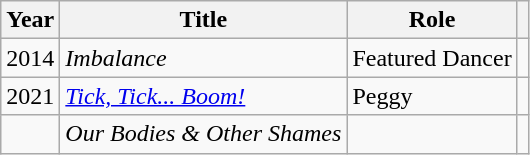<table class="wikitable sortable">
<tr>
<th>Year</th>
<th>Title</th>
<th>Role</th>
<th></th>
</tr>
<tr>
<td>2014</td>
<td><em>Imbalance</em></td>
<td>Featured Dancer</td>
<td></td>
</tr>
<tr>
<td>2021</td>
<td><em><a href='#'>Tick, Tick... Boom!</a></em></td>
<td>Peggy</td>
<td></td>
</tr>
<tr>
<td></td>
<td><em>Our Bodies & Other Shames</em></td>
<td></td>
<td></td>
</tr>
</table>
